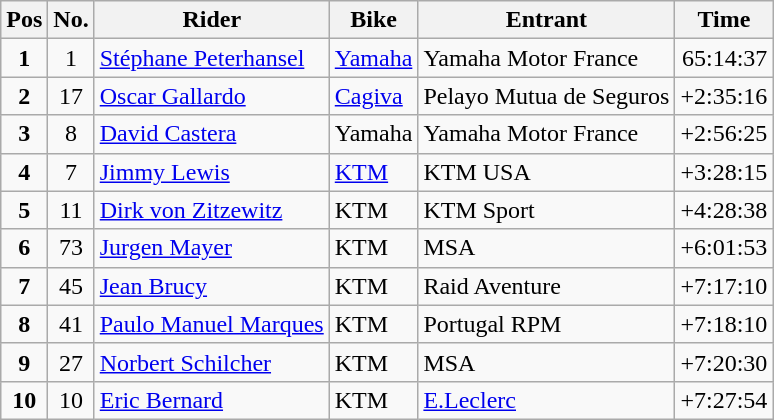<table class="wikitable">
<tr>
<th>Pos</th>
<th>No.</th>
<th>Rider</th>
<th>Bike</th>
<th>Entrant</th>
<th>Time</th>
</tr>
<tr>
<td align=center><strong>1</strong></td>
<td align=center>1</td>
<td> <a href='#'>Stéphane Peterhansel</a></td>
<td><a href='#'>Yamaha</a></td>
<td>Yamaha Motor France</td>
<td align=right>65:14:37</td>
</tr>
<tr>
<td align=center><strong>2</strong></td>
<td align=center>17</td>
<td> <a href='#'>Oscar Gallardo</a></td>
<td><a href='#'>Cagiva</a></td>
<td>Pelayo Mutua de Seguros</td>
<td align=right>+2:35:16</td>
</tr>
<tr>
<td align=center><strong>3</strong></td>
<td align=center>8</td>
<td> <a href='#'>David Castera</a></td>
<td>Yamaha</td>
<td>Yamaha Motor France</td>
<td align=right>+2:56:25</td>
</tr>
<tr>
<td align=center><strong>4</strong></td>
<td align=center>7</td>
<td> <a href='#'>Jimmy Lewis</a></td>
<td><a href='#'>KTM</a></td>
<td>KTM USA</td>
<td align=right>+3:28:15</td>
</tr>
<tr>
<td align=center><strong>5</strong></td>
<td align=center>11</td>
<td> <a href='#'>Dirk von Zitzewitz</a></td>
<td>KTM</td>
<td>KTM Sport</td>
<td align=right>+4:28:38</td>
</tr>
<tr>
<td align=center><strong>6</strong></td>
<td align=center>73</td>
<td> <a href='#'>Jurgen Mayer</a></td>
<td>KTM</td>
<td>MSA</td>
<td align=right>+6:01:53</td>
</tr>
<tr>
<td align=center><strong>7</strong></td>
<td align=center>45</td>
<td> <a href='#'>Jean Brucy</a></td>
<td>KTM</td>
<td>Raid Aventure</td>
<td align=right>+7:17:10</td>
</tr>
<tr>
<td align=center><strong>8</strong></td>
<td align=center>41</td>
<td> <a href='#'>Paulo Manuel Marques</a></td>
<td>KTM</td>
<td>Portugal RPM</td>
<td align=right>+7:18:10</td>
</tr>
<tr>
<td align=center><strong>9</strong></td>
<td align=center>27</td>
<td> <a href='#'>Norbert Schilcher</a></td>
<td>KTM</td>
<td>MSA</td>
<td align=right>+7:20:30</td>
</tr>
<tr>
<td align=center><strong>10</strong></td>
<td align=center>10</td>
<td> <a href='#'>Eric Bernard</a></td>
<td>KTM</td>
<td><a href='#'>E.Leclerc</a></td>
<td align=right>+7:27:54</td>
</tr>
</table>
